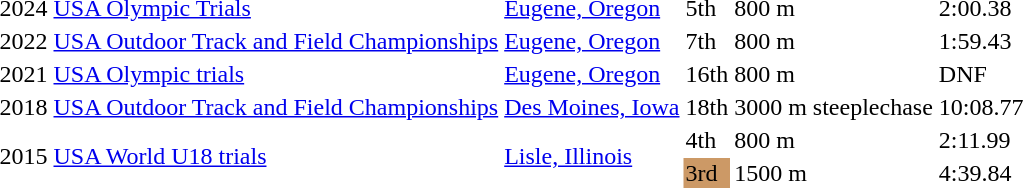<table>
<tr>
<td>2024</td>
<td><a href='#'>USA Olympic Trials</a></td>
<td><a href='#'>Eugene, Oregon</a></td>
<td>5th</td>
<td>800 m</td>
<td>2:00.38</td>
</tr>
<tr>
<td>2022</td>
<td><a href='#'>USA Outdoor Track and Field Championships</a></td>
<td><a href='#'>Eugene, Oregon</a></td>
<td>7th</td>
<td>800 m</td>
<td>1:59.43</td>
</tr>
<tr>
<td>2021</td>
<td><a href='#'>USA Olympic trials</a></td>
<td><a href='#'>Eugene, Oregon</a></td>
<td>16th</td>
<td>800 m</td>
<td>DNF</td>
</tr>
<tr>
<td>2018</td>
<td><a href='#'>USA Outdoor Track and Field Championships</a></td>
<td><a href='#'>Des Moines, Iowa</a></td>
<td>18th</td>
<td>3000 m steeplechase</td>
<td>10:08.77</td>
</tr>
<tr>
<td rowspan=2>2015</td>
<td rowspan=2><a href='#'>USA World U18 trials</a></td>
<td rowspan=2><a href='#'>Lisle, Illinois</a></td>
<td>4th</td>
<td>800 m</td>
<td>2:11.99</td>
</tr>
<tr>
<td style="background:#c96;">3rd</td>
<td>1500 m</td>
<td>4:39.84</td>
</tr>
</table>
